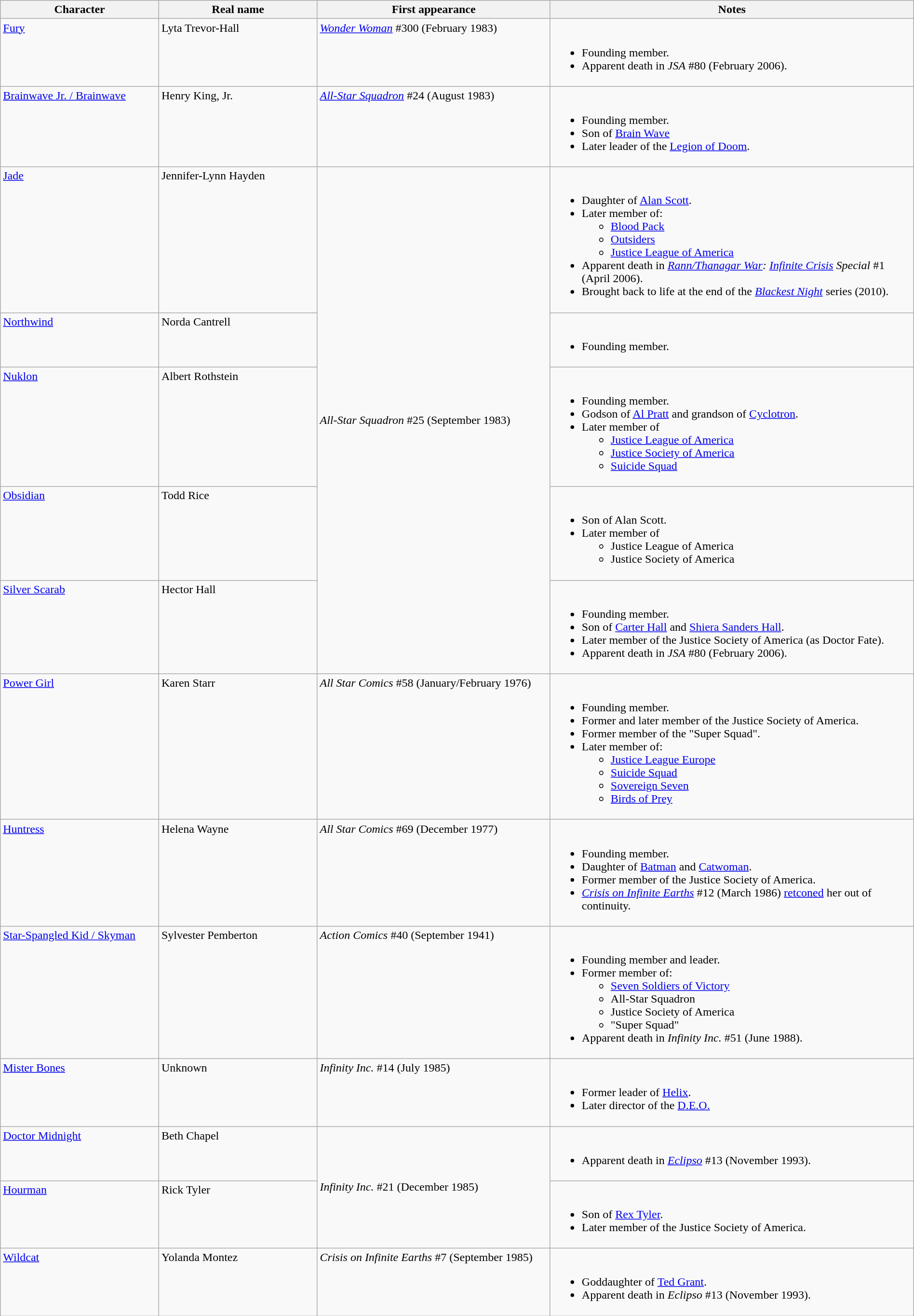<table class="wikitable sortable" width=100%>
<tr>
<th width=17%>Character</th>
<th width=17%>Real name</th>
<th width=25%>First appearance</th>
<th width=39%>Notes</th>
</tr>
<tr>
<td valign="top"><a href='#'>Fury</a></td>
<td valign="top">Lyta Trevor-Hall</td>
<td valign="top"><em><a href='#'>Wonder Woman</a></em> #300 (February 1983)</td>
<td valign="top"><br><ul><li>Founding member.</li><li>Apparent death in <em>JSA</em> #80 (February 2006).</li></ul></td>
</tr>
<tr>
<td valign="top"><a href='#'>Brainwave Jr. / Brainwave</a></td>
<td valign="top">Henry King, Jr.</td>
<td valign="top"><em><a href='#'>All-Star Squadron</a></em> #24 (August 1983)</td>
<td valign="top"><br><ul><li>Founding member.</li><li>Son of <a href='#'>Brain Wave</a></li><li>Later leader of the <a href='#'>Legion of Doom</a>.</li></ul></td>
</tr>
<tr>
<td valign="top"><a href='#'>Jade</a></td>
<td valign="top">Jennifer-Lynn Hayden</td>
<td rowspan="5"><em>All-Star Squadron</em> #25 (September 1983)</td>
<td valign="top"><br><ul><li>Daughter of <a href='#'>Alan Scott</a>.</li><li>Later member of:<ul><li><a href='#'>Blood Pack</a></li><li><a href='#'>Outsiders</a></li><li><a href='#'>Justice League of America</a></li></ul></li><li>Apparent death in <em><a href='#'>Rann/Thanagar War</a>: <a href='#'>Infinite Crisis</a> Special</em> #1 (April 2006).</li><li>Brought back to life at the end of the <em><a href='#'>Blackest Night</a></em> series (2010).</li></ul></td>
</tr>
<tr>
<td valign="top"><a href='#'>Northwind</a></td>
<td valign="top">Norda Cantrell</td>
<td valign="top"><br><ul><li>Founding member.</li></ul></td>
</tr>
<tr>
<td valign="top"><a href='#'>Nuklon</a></td>
<td valign="top">Albert Rothstein</td>
<td valign="top"><br><ul><li>Founding member.</li><li>Godson of <a href='#'>Al Pratt</a> and grandson of <a href='#'>Cyclotron</a>.</li><li>Later member of<ul><li><a href='#'>Justice League of America</a></li><li><a href='#'>Justice Society of America</a></li><li><a href='#'>Suicide Squad</a></li></ul></li></ul></td>
</tr>
<tr>
<td valign="top"><a href='#'>Obsidian</a></td>
<td valign="top">Todd Rice</td>
<td valign="top"><br><ul><li>Son of Alan Scott.</li><li>Later member of<ul><li>Justice League of America</li><li>Justice Society of America</li></ul></li></ul></td>
</tr>
<tr>
<td valign="top"><a href='#'>Silver Scarab</a></td>
<td valign="top">Hector Hall</td>
<td valign="top"><br><ul><li>Founding member.</li><li>Son of <a href='#'>Carter Hall</a> and <a href='#'>Shiera Sanders Hall</a>.</li><li>Later member of the Justice Society of America (as Doctor Fate).</li><li>Apparent death in <em>JSA</em> #80 (February 2006).</li></ul></td>
</tr>
<tr>
<td valign="top"><a href='#'>Power Girl</a></td>
<td valign="top">Karen Starr</td>
<td valign="top"><em>All Star Comics</em> #58 (January/February 1976)</td>
<td valign="top"><br><ul><li>Founding member.</li><li>Former and later member of the Justice Society of America.</li><li>Former member of the "Super Squad".</li><li>Later member of:<ul><li><a href='#'>Justice League Europe</a></li><li><a href='#'>Suicide Squad</a></li><li><a href='#'>Sovereign Seven</a></li><li><a href='#'>Birds of Prey</a></li></ul></li></ul></td>
</tr>
<tr>
<td valign="top"><a href='#'>Huntress</a></td>
<td valign="top">Helena Wayne</td>
<td valign="top"><em>All Star Comics</em> #69 (December 1977)</td>
<td valign="top"><br><ul><li>Founding member.</li><li>Daughter of <a href='#'>Batman</a> and <a href='#'>Catwoman</a>.</li><li>Former member of the Justice Society of America.</li><li><em><a href='#'>Crisis on Infinite Earths</a></em> #12 (March 1986) <a href='#'>retconed</a> her out of continuity.</li></ul></td>
</tr>
<tr>
<td valign="top"><a href='#'>Star-Spangled Kid / Skyman</a></td>
<td valign="top">Sylvester Pemberton</td>
<td valign="top"><em>Action Comics</em> #40 (September 1941)</td>
<td valign="top"><br><ul><li>Founding member and leader.</li><li>Former member of:<ul><li><a href='#'>Seven Soldiers of Victory</a></li><li>All-Star Squadron</li><li>Justice Society of America</li><li>"Super Squad"</li></ul></li><li>Apparent death in <em>Infinity Inc.</em> #51 (June 1988).</li></ul></td>
</tr>
<tr>
<td valign="top"><a href='#'>Mister Bones</a></td>
<td valign="top">Unknown</td>
<td valign="top"><em>Infinity Inc.</em> #14 (July 1985)</td>
<td valign="top"><br><ul><li>Former leader of <a href='#'>Helix</a>.</li><li>Later director of the <a href='#'>D.E.O.</a></li></ul></td>
</tr>
<tr>
<td valign="top"><a href='#'>Doctor Midnight</a></td>
<td valign="top">Beth Chapel</td>
<td rowspan="2"><em>Infinity Inc.</em> #21 (December 1985)</td>
<td valign="top"><br><ul><li>Apparent death in <em><a href='#'>Eclipso</a></em> #13 (November 1993).</li></ul></td>
</tr>
<tr>
<td valign="top"><a href='#'>Hourman</a></td>
<td valign="top">Rick Tyler</td>
<td valign="top"><br><ul><li>Son of <a href='#'>Rex Tyler</a>.</li><li>Later member of the Justice Society of America.</li></ul></td>
</tr>
<tr>
<td valign="top"><a href='#'>Wildcat</a></td>
<td valign="top">Yolanda Montez</td>
<td valign="top"><em>Crisis on Infinite Earths</em> #7 (September 1985)</td>
<td valign="top"><br><ul><li>Goddaughter of <a href='#'>Ted Grant</a>.</li><li>Apparent death in <em>Eclipso</em> #13 (November 1993).</li></ul></td>
</tr>
</table>
